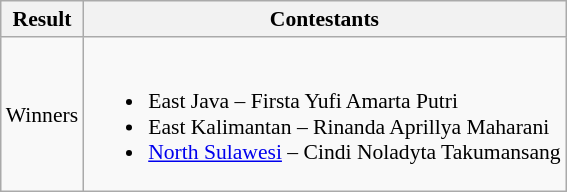<table class="wikitable" style="font-size: 90%;">
<tr>
<th>Result</th>
<th>Contestants</th>
</tr>
<tr>
<td>Winners</td>
<td><br><ul><li>East Java – Firsta Yufi Amarta Putri</li><li>East Kalimantan – Rinanda Aprillya Maharani</li><li><a href='#'>North Sulawesi</a> – Cindi Noladyta Takumansang</li></ul></td>
</tr>
</table>
